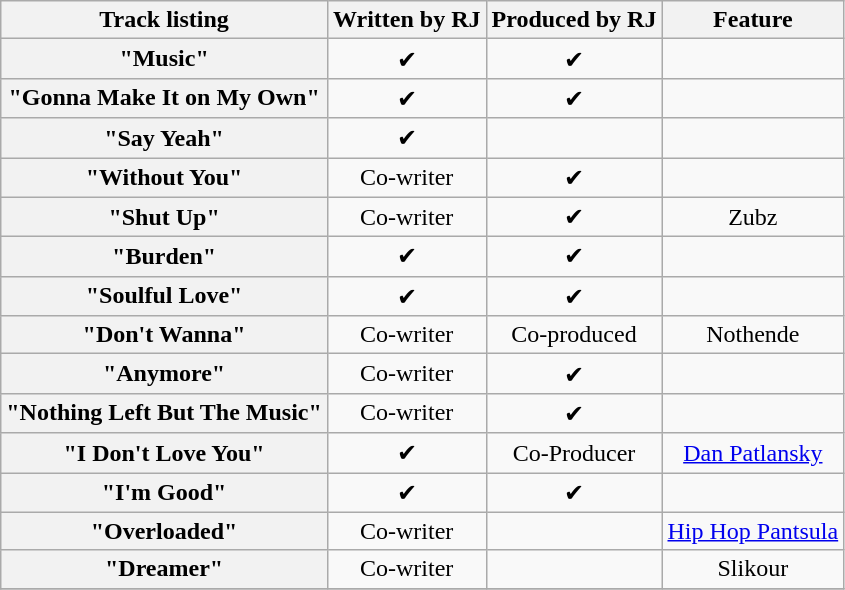<table class="wikitable plainrowheaders sortable" style="text-align:center;" border="1">
<tr>
<th scope="col">Track listing</th>
<th scope="col">Written by RJ</th>
<th scope="col">Produced by RJ</th>
<th scope="col">Feature</th>
</tr>
<tr>
<th scope="row">"Music"</th>
<td>✔</td>
<td>✔</td>
<td></td>
</tr>
<tr>
<th scope="row">"Gonna Make It on My Own"</th>
<td>✔</td>
<td>✔</td>
<td></td>
</tr>
<tr>
<th scope="row">"Say Yeah"</th>
<td>✔</td>
<td></td>
<td></td>
</tr>
<tr>
<th scope="row">"Without You"</th>
<td>Co-writer</td>
<td>✔</td>
<td></td>
</tr>
<tr>
<th scope="row">"Shut Up"</th>
<td>Co-writer</td>
<td>✔</td>
<td>Zubz</td>
</tr>
<tr>
<th scope="row">"Burden"</th>
<td>✔</td>
<td>✔</td>
<td></td>
</tr>
<tr>
<th scope="row">"Soulful Love"</th>
<td>✔</td>
<td>✔</td>
<td></td>
</tr>
<tr>
<th scope="row">"Don't Wanna"</th>
<td>Co-writer</td>
<td>Co-produced</td>
<td>Nothende</td>
</tr>
<tr>
<th scope="row">"Anymore"</th>
<td>Co-writer</td>
<td>✔</td>
<td></td>
</tr>
<tr>
<th scope="row">"Nothing Left But The Music"</th>
<td>Co-writer</td>
<td>✔</td>
<td></td>
</tr>
<tr>
<th scope="row">"I Don't Love You"</th>
<td>✔</td>
<td>Co-Producer</td>
<td><a href='#'>Dan Patlansky</a></td>
</tr>
<tr>
<th scope="row">"I'm Good"</th>
<td>✔</td>
<td>✔</td>
<td></td>
</tr>
<tr>
<th scope="row">"Overloaded"</th>
<td>Co-writer</td>
<td></td>
<td><a href='#'>Hip Hop Pantsula</a></td>
</tr>
<tr>
<th scope="row">"Dreamer"</th>
<td>Co-writer</td>
<td></td>
<td>Slikour</td>
</tr>
<tr>
</tr>
</table>
